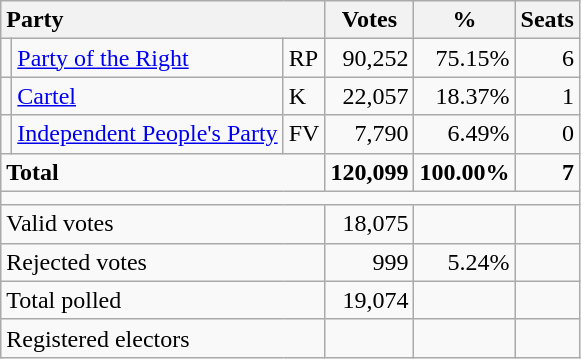<table class="wikitable" border="1" style="text-align:right;">
<tr>
<th style="text-align:left;" valign=bottom colspan=3>Party</th>
<th align=center valign=bottom width="50">Votes</th>
<th align=center valign=bottom width="50">%</th>
<th align=center>Seats</th>
</tr>
<tr>
<td></td>
<td align=left><a href='#'>Party of the Right</a></td>
<td align=left>RP</td>
<td>90,252</td>
<td>75.15%</td>
<td>6</td>
</tr>
<tr>
<td></td>
<td align=left><a href='#'>Cartel</a></td>
<td align=left>K</td>
<td>22,057</td>
<td>18.37%</td>
<td>1</td>
</tr>
<tr>
<td></td>
<td align=left><a href='#'>Independent People's Party</a></td>
<td align=left>FV</td>
<td>7,790</td>
<td>6.49%</td>
<td>0</td>
</tr>
<tr style="font-weight:bold">
<td align=left colspan=3>Total</td>
<td>120,099</td>
<td>100.00%</td>
<td>7</td>
</tr>
<tr>
<td colspan=6 height="2"></td>
</tr>
<tr>
<td align=left colspan=3>Valid votes</td>
<td>18,075</td>
<td></td>
<td></td>
</tr>
<tr>
<td align=left colspan=3>Rejected votes</td>
<td>999</td>
<td>5.24%</td>
<td></td>
</tr>
<tr>
<td align=left colspan=3>Total polled</td>
<td>19,074</td>
<td></td>
<td></td>
</tr>
<tr>
<td align=left colspan=3>Registered electors</td>
<td></td>
<td></td>
<td></td>
</tr>
</table>
